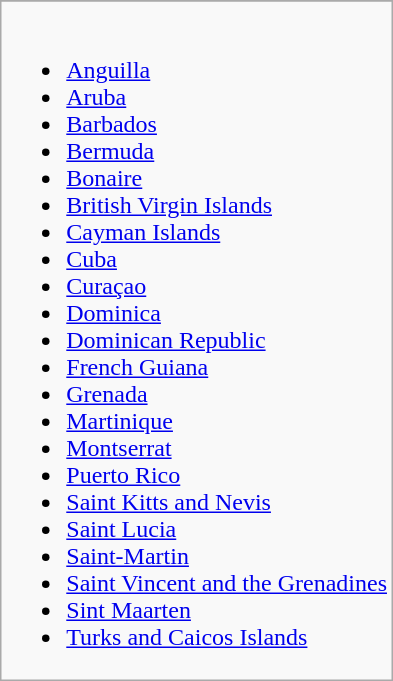<table class="wikitable">
<tr>
</tr>
<tr>
<td><br><ul><li> <a href='#'>Anguilla</a></li><li> <a href='#'>Aruba</a></li><li> <a href='#'>Barbados</a></li><li> <a href='#'>Bermuda</a></li><li> <a href='#'>Bonaire</a></li><li> <a href='#'>British Virgin Islands</a></li><li> <a href='#'>Cayman Islands</a></li><li> <a href='#'>Cuba</a></li><li> <a href='#'>Curaçao</a></li><li> <a href='#'>Dominica</a></li><li> <a href='#'>Dominican Republic</a></li><li> <a href='#'>French Guiana</a></li><li> <a href='#'>Grenada</a></li><li> <a href='#'>Martinique</a></li><li> <a href='#'>Montserrat</a></li><li> <a href='#'>Puerto Rico</a></li><li> <a href='#'>Saint Kitts and Nevis</a></li><li> <a href='#'>Saint Lucia</a></li><li> <a href='#'>Saint-Martin</a></li><li> <a href='#'>Saint Vincent and the Grenadines</a></li><li> <a href='#'>Sint Maarten</a></li><li> <a href='#'>Turks and Caicos Islands</a></li></ul></td>
</tr>
</table>
